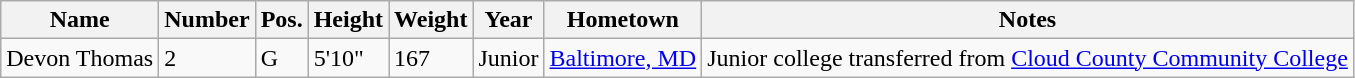<table class="wikitable sortable" border="1">
<tr>
<th>Name</th>
<th>Number</th>
<th>Pos.</th>
<th>Height</th>
<th>Weight</th>
<th>Year</th>
<th>Hometown</th>
<th class="unsortable">Notes</th>
</tr>
<tr>
<td>Devon Thomas</td>
<td>2</td>
<td>G</td>
<td>5'10"</td>
<td>167</td>
<td>Junior</td>
<td><a href='#'>Baltimore, MD</a></td>
<td>Junior college transferred from <a href='#'>Cloud County Community College</a></td>
</tr>
</table>
